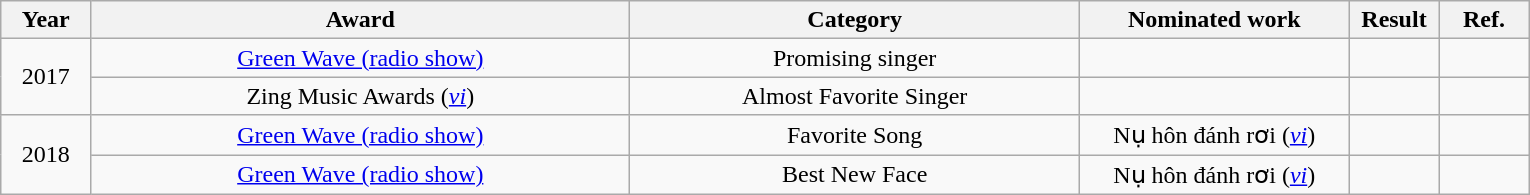<table class="wikitable" style="text-align:center">
<tr>
<th width="5%">Year</th>
<th width="30%">Award</th>
<th width="25%">Category</th>
<th width="15%">Nominated work</th>
<th width="5%">Result</th>
<th width="5%">Ref.</th>
</tr>
<tr>
<td width="2%;" rowspan=2">2017</td>
<td><a href='#'>Green Wave (radio show)</a></td>
<td>Promising singer</td>
<td></td>
<td></td>
<td></td>
</tr>
<tr>
<td>Zing Music Awards (<a href='#'><em>vi</em></a>)</td>
<td>Almost Favorite Singer</td>
<td></td>
<td></td>
</tr>
<tr>
<td width="2%;" rowspan=4">2018</td>
<td><a href='#'>Green Wave (radio show)</a></td>
<td>Favorite Song</td>
<td>Nụ hôn đánh rơi (<a href='#'><em>vi</em></a>)</td>
<td></td>
<td></td>
</tr>
<tr>
<td><a href='#'>Green Wave (radio show)</a></td>
<td>Best New Face</td>
<td>Nụ hôn đánh rơi (<a href='#'><em>vi</em></a>)</td>
<td></td>
</tr>
</table>
